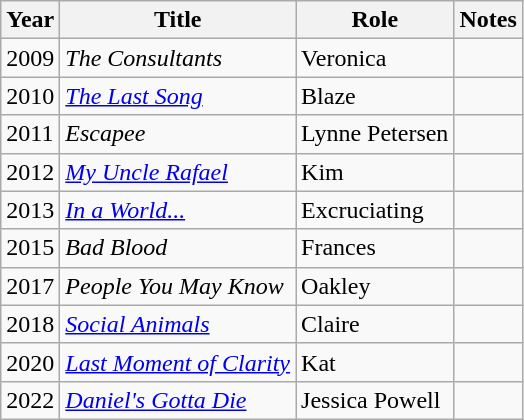<table class="wikitable sortable">
<tr>
<th>Year</th>
<th>Title</th>
<th>Role</th>
<th>Notes</th>
</tr>
<tr>
<td>2009</td>
<td><em>The Consultants</em></td>
<td>Veronica</td>
<td></td>
</tr>
<tr>
<td>2010</td>
<td><em><a href='#'>The Last Song</a></em></td>
<td>Blaze</td>
<td></td>
</tr>
<tr>
<td>2011</td>
<td><em>Escapee</em></td>
<td>Lynne Petersen</td>
<td></td>
</tr>
<tr>
<td>2012</td>
<td><em><a href='#'>My Uncle Rafael</a></em></td>
<td>Kim</td>
<td></td>
</tr>
<tr>
<td>2013</td>
<td><em><a href='#'>In a World...</a></em></td>
<td>Excruciating</td>
<td></td>
</tr>
<tr>
<td>2015</td>
<td><em>Bad Blood</em></td>
<td>Frances</td>
<td></td>
</tr>
<tr>
<td>2017</td>
<td><em>People You May Know</em></td>
<td>Oakley</td>
<td></td>
</tr>
<tr>
<td>2018</td>
<td><em><a href='#'>Social Animals</a></em></td>
<td>Claire</td>
<td></td>
</tr>
<tr>
<td>2020</td>
<td><em><a href='#'>Last Moment of Clarity</a></em></td>
<td>Kat</td>
<td></td>
</tr>
<tr>
<td>2022</td>
<td><em><a href='#'>Daniel's Gotta Die</a></em></td>
<td>Jessica Powell</td>
<td></td>
</tr>
</table>
